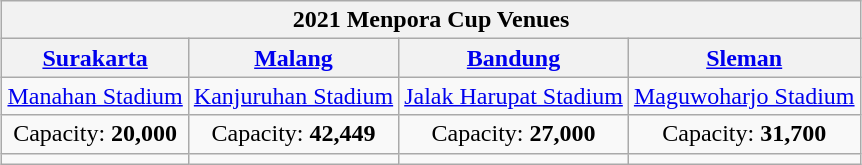<table class="wikitable" style="text-align:center;margin:1em auto;">
<tr>
<th colspan="4">2021 Menpora Cup Venues<br></th>
</tr>
<tr>
<th><a href='#'>Surakarta</a></th>
<th><a href='#'>Malang</a></th>
<th><a href='#'>Bandung</a></th>
<th><a href='#'>Sleman</a></th>
</tr>
<tr>
<td><a href='#'>Manahan Stadium</a></td>
<td><a href='#'>Kanjuruhan Stadium</a></td>
<td><a href='#'>Jalak Harupat Stadium</a></td>
<td><a href='#'>Maguwoharjo Stadium</a></td>
</tr>
<tr>
<td>Capacity: <strong>20,000</strong></td>
<td>Capacity: <strong>42,449</strong></td>
<td>Capacity: <strong>27,000</strong></td>
<td>Capacity: <strong>31,700</strong></td>
</tr>
<tr>
<td></td>
<td></td>
<td></td>
<td></td>
</tr>
</table>
